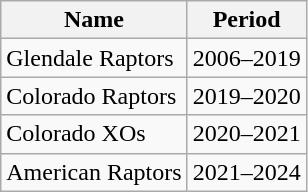<table class= wikitable>
<tr>
<th>Name</th>
<th>Period</th>
</tr>
<tr>
<td>Glendale Raptors </td>
<td>2006–2019</td>
</tr>
<tr>
<td>Colorado Raptors </td>
<td>2019–2020</td>
</tr>
<tr>
<td>Colorado XOs </td>
<td>2020–2021</td>
</tr>
<tr>
<td>American Raptors </td>
<td>2021–2024</td>
</tr>
</table>
